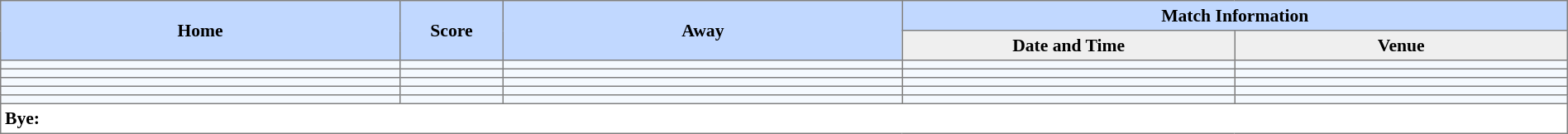<table border=1 style="border-collapse:collapse; font-size:90%; text-align:center;" cellpadding=3 cellspacing=0>
<tr bgcolor=#C1D8FF>
<th rowspan=2 width=12%>Home</th>
<th rowspan=2 width=3%>Score</th>
<th rowspan=2 width=12%>Away</th>
<th colspan=5>Match Information</th>
</tr>
<tr bgcolor=#EFEFEF>
<th width=10%>Date and Time</th>
<th width=10%>Venue</th>
</tr>
<tr bgcolor=#F5FAFF>
<td align="left"></td>
<td></td>
<td align="left"></td>
<td></td>
<td></td>
</tr>
<tr bgcolor=#F5FAFF>
<td align="left"></td>
<td></td>
<td align="left"></td>
<td></td>
<td></td>
</tr>
<tr bgcolor=#F5FAFF>
<td align="left"></td>
<td></td>
<td align="left"></td>
<td></td>
<td></td>
</tr>
<tr bgcolor=#F5FAFF>
<td align="left"></td>
<td></td>
<td align="left"></td>
<td></td>
<td></td>
</tr>
<tr bgcolor=#F5FAFF>
<td align="left"></td>
<td></td>
<td align="left"></td>
<td></td>
<td></td>
</tr>
<tr>
<td colspan="5" style="text-align:left;"><strong>Bye:</strong></td>
</tr>
</table>
